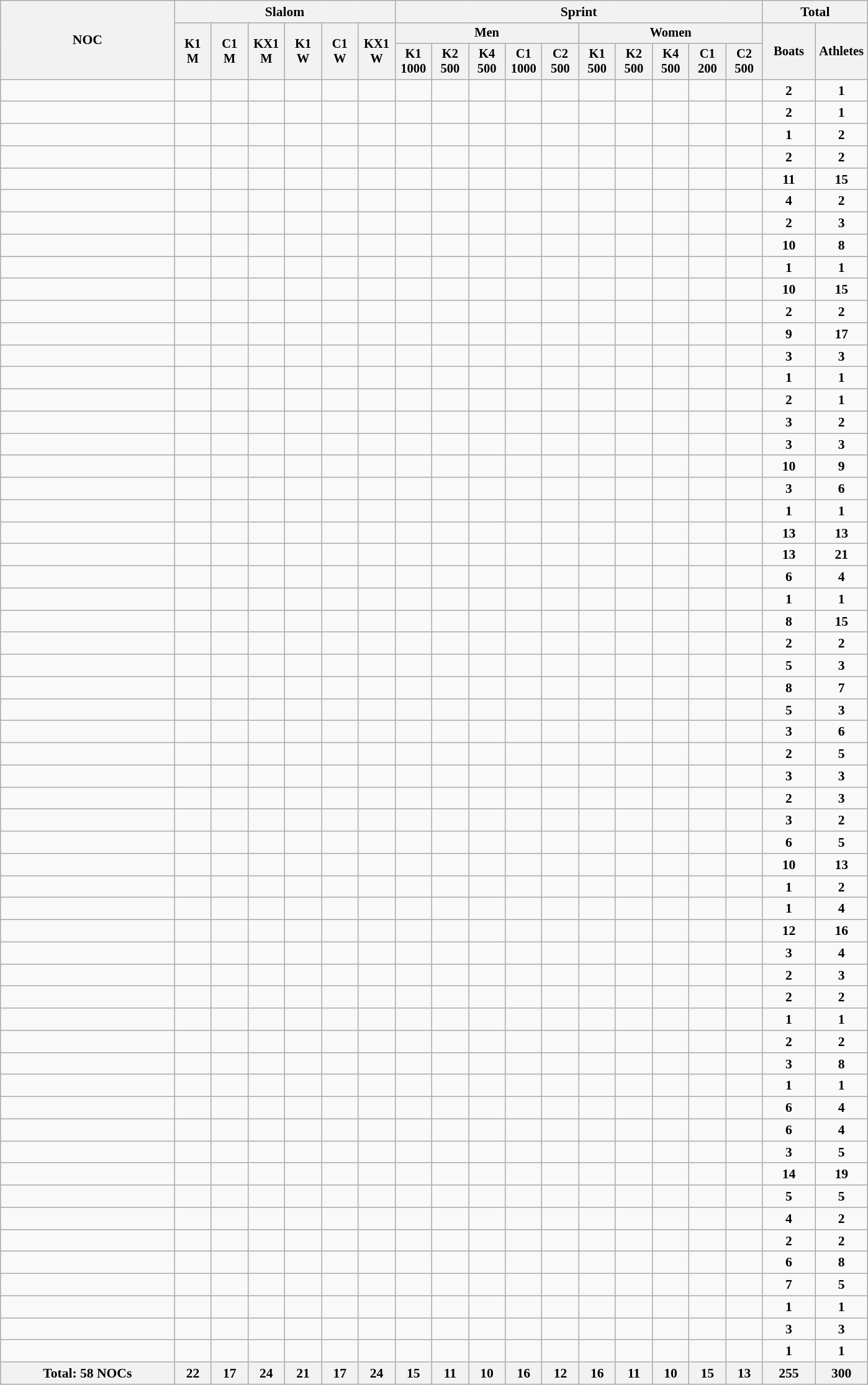<table class="wikitable sortable" style="text-align:center; font-size:90%">
<tr>
<th rowspan="3" align="left" width=180>NOC</th>
<th colspan="6" class="unsortable">Slalom</th>
<th colspan="10" class="unsortable">Sprint</th>
<th colspan="2" class="unsortable">Total</th>
</tr>
<tr style="font-size: 95%">
<th width=33 rowspan="2" class="unsortable">K1<br>M</th>
<th width=33 rowspan="2" class="unsortable">C1<br>M</th>
<th width=33 rowspan="2" class="unsortable">KX1<br>M</th>
<th width=33 rowspan="2" class="unsortable">K1<br>W</th>
<th width=33 rowspan="2" class="unsortable">C1<br>W</th>
<th width=33 rowspan="2" class="unsortable">KX1<br>W</th>
<th colspan=5>Men</th>
<th colspan=5>Women</th>
<th width=50 rowspan="2">Boats</th>
<th width=50 rowspan="2">Athletes</th>
</tr>
<tr style="font-size: 95%">
<th width=33 class="unsortable">K1<br>1000</th>
<th width=33 class="unsortable">K2<br>500</th>
<th width=33 class="unsortable">K4<br>500</th>
<th width=33 class="unsortable">C1<br>1000</th>
<th width=33 class="unsortable">C2<br>500</th>
<th width=33 class="unsortable">K1<br>500</th>
<th width=33 class="unsortable">K2<br>500</th>
<th width=33 class="unsortable">K4<br>500</th>
<th width=33 class="unsortable">C1<br>200</th>
<th width=33 class="unsortable">C2<br>500</th>
</tr>
<tr>
<td align=left></td>
<td></td>
<td></td>
<td></td>
<td></td>
<td></td>
<td></td>
<td></td>
<td></td>
<td></td>
<td></td>
<td></td>
<td></td>
<td></td>
<td></td>
<td></td>
<td></td>
<td><strong>2</strong></td>
<td><strong>1</strong></td>
</tr>
<tr>
<td align=left></td>
<td></td>
<td></td>
<td></td>
<td></td>
<td></td>
<td></td>
<td></td>
<td></td>
<td></td>
<td></td>
<td></td>
<td></td>
<td></td>
<td></td>
<td></td>
<td></td>
<td><strong>2</strong></td>
<td><strong>1</strong></td>
</tr>
<tr>
<td align=left></td>
<td></td>
<td></td>
<td></td>
<td></td>
<td></td>
<td></td>
<td></td>
<td></td>
<td></td>
<td></td>
<td></td>
<td></td>
<td></td>
<td></td>
<td></td>
<td></td>
<td><strong>1</strong></td>
<td><strong>2</strong></td>
</tr>
<tr>
<td align=left></td>
<td></td>
<td></td>
<td></td>
<td></td>
<td></td>
<td></td>
<td></td>
<td></td>
<td></td>
<td></td>
<td></td>
<td></td>
<td></td>
<td></td>
<td></td>
<td></td>
<td><strong>2</strong></td>
<td><strong>2</strong></td>
</tr>
<tr>
<td align=left></td>
<td></td>
<td></td>
<td></td>
<td></td>
<td></td>
<td></td>
<td></td>
<td></td>
<td></td>
<td></td>
<td></td>
<td></td>
<td></td>
<td></td>
<td></td>
<td></td>
<td><strong>11</strong></td>
<td><strong>15</strong></td>
</tr>
<tr>
<td align=left></td>
<td></td>
<td></td>
<td></td>
<td></td>
<td></td>
<td></td>
<td></td>
<td></td>
<td></td>
<td></td>
<td></td>
<td></td>
<td></td>
<td></td>
<td></td>
<td></td>
<td><strong>4</strong></td>
<td><strong>2</strong></td>
</tr>
<tr>
<td align=left></td>
<td></td>
<td></td>
<td></td>
<td></td>
<td></td>
<td></td>
<td></td>
<td></td>
<td></td>
<td></td>
<td></td>
<td></td>
<td></td>
<td></td>
<td></td>
<td></td>
<td><strong>2</strong></td>
<td><strong>3</strong></td>
</tr>
<tr>
<td align=left></td>
<td></td>
<td></td>
<td></td>
<td></td>
<td></td>
<td></td>
<td></td>
<td></td>
<td></td>
<td></td>
<td></td>
<td></td>
<td></td>
<td></td>
<td></td>
<td></td>
<td><strong>10</strong></td>
<td><strong>8</strong></td>
</tr>
<tr>
<td align=left></td>
<td></td>
<td></td>
<td></td>
<td></td>
<td></td>
<td></td>
<td></td>
<td></td>
<td></td>
<td></td>
<td></td>
<td></td>
<td></td>
<td></td>
<td></td>
<td></td>
<td><strong>1</strong></td>
<td><strong>1</strong></td>
</tr>
<tr>
<td align=left></td>
<td></td>
<td></td>
<td></td>
<td></td>
<td></td>
<td></td>
<td></td>
<td></td>
<td></td>
<td></td>
<td></td>
<td></td>
<td></td>
<td></td>
<td></td>
<td></td>
<td><strong>10</strong></td>
<td><strong>15</strong></td>
</tr>
<tr>
<td align=left></td>
<td></td>
<td></td>
<td></td>
<td></td>
<td></td>
<td></td>
<td></td>
<td></td>
<td></td>
<td></td>
<td></td>
<td></td>
<td></td>
<td></td>
<td></td>
<td></td>
<td><strong>2</strong></td>
<td><strong>2</strong></td>
</tr>
<tr>
<td align=left></td>
<td></td>
<td></td>
<td></td>
<td></td>
<td></td>
<td></td>
<td></td>
<td></td>
<td></td>
<td></td>
<td></td>
<td></td>
<td></td>
<td></td>
<td></td>
<td></td>
<td><strong>9</strong></td>
<td><strong>17</strong></td>
</tr>
<tr>
<td align=left></td>
<td></td>
<td></td>
<td></td>
<td></td>
<td></td>
<td></td>
<td></td>
<td></td>
<td></td>
<td></td>
<td></td>
<td></td>
<td></td>
<td></td>
<td></td>
<td></td>
<td><strong>3</strong></td>
<td><strong>3</strong></td>
</tr>
<tr>
<td align=left></td>
<td></td>
<td></td>
<td></td>
<td></td>
<td></td>
<td></td>
<td></td>
<td></td>
<td></td>
<td></td>
<td></td>
<td></td>
<td></td>
<td></td>
<td></td>
<td></td>
<td><strong>1</strong></td>
<td><strong>1</strong></td>
</tr>
<tr>
<td align=left></td>
<td></td>
<td></td>
<td></td>
<td></td>
<td></td>
<td></td>
<td></td>
<td></td>
<td></td>
<td></td>
<td></td>
<td></td>
<td></td>
<td></td>
<td></td>
<td></td>
<td><strong>2</strong></td>
<td><strong>1</strong></td>
</tr>
<tr>
<td align=left></td>
<td></td>
<td></td>
<td></td>
<td></td>
<td></td>
<td></td>
<td></td>
<td></td>
<td></td>
<td></td>
<td></td>
<td></td>
<td></td>
<td></td>
<td></td>
<td></td>
<td><strong>3</strong></td>
<td><strong>2</strong></td>
</tr>
<tr>
<td align=left></td>
<td></td>
<td></td>
<td></td>
<td></td>
<td></td>
<td></td>
<td></td>
<td></td>
<td></td>
<td></td>
<td></td>
<td></td>
<td></td>
<td></td>
<td></td>
<td></td>
<td><strong>3</strong></td>
<td><strong>3</strong></td>
</tr>
<tr>
<td align=left></td>
<td></td>
<td></td>
<td></td>
<td></td>
<td></td>
<td></td>
<td></td>
<td></td>
<td></td>
<td></td>
<td></td>
<td></td>
<td></td>
<td></td>
<td></td>
<td></td>
<td><strong>10</strong></td>
<td><strong>9</strong></td>
</tr>
<tr>
<td align=left></td>
<td></td>
<td></td>
<td></td>
<td></td>
<td></td>
<td></td>
<td></td>
<td></td>
<td></td>
<td></td>
<td></td>
<td></td>
<td></td>
<td></td>
<td></td>
<td></td>
<td><strong>3</strong></td>
<td><strong>6</strong></td>
</tr>
<tr>
<td align=left></td>
<td></td>
<td></td>
<td></td>
<td></td>
<td></td>
<td></td>
<td></td>
<td></td>
<td></td>
<td></td>
<td></td>
<td></td>
<td></td>
<td></td>
<td></td>
<td></td>
<td><strong>1</strong></td>
<td><strong>1</strong></td>
</tr>
<tr>
<td align=left></td>
<td></td>
<td></td>
<td></td>
<td></td>
<td></td>
<td></td>
<td></td>
<td></td>
<td></td>
<td></td>
<td></td>
<td></td>
<td></td>
<td></td>
<td></td>
<td></td>
<td><strong>13</strong></td>
<td><strong>13</strong></td>
</tr>
<tr>
<td align=left></td>
<td></td>
<td></td>
<td></td>
<td></td>
<td></td>
<td></td>
<td></td>
<td></td>
<td></td>
<td></td>
<td></td>
<td></td>
<td></td>
<td></td>
<td></td>
<td></td>
<td><strong>13</strong></td>
<td><strong>21</strong></td>
</tr>
<tr>
<td align=left></td>
<td></td>
<td></td>
<td></td>
<td></td>
<td></td>
<td></td>
<td></td>
<td></td>
<td></td>
<td></td>
<td></td>
<td></td>
<td></td>
<td></td>
<td></td>
<td></td>
<td><strong>6</strong></td>
<td><strong>4</strong></td>
</tr>
<tr>
<td align=left></td>
<td></td>
<td></td>
<td></td>
<td></td>
<td></td>
<td></td>
<td></td>
<td></td>
<td></td>
<td></td>
<td></td>
<td></td>
<td></td>
<td></td>
<td></td>
<td></td>
<td><strong>1</strong></td>
<td><strong>1</strong></td>
</tr>
<tr>
<td align=left></td>
<td></td>
<td></td>
<td></td>
<td></td>
<td></td>
<td></td>
<td></td>
<td></td>
<td></td>
<td></td>
<td></td>
<td></td>
<td></td>
<td></td>
<td></td>
<td></td>
<td><strong>8</strong></td>
<td><strong>15</strong></td>
</tr>
<tr>
<td align=left></td>
<td></td>
<td></td>
<td></td>
<td></td>
<td></td>
<td></td>
<td></td>
<td></td>
<td></td>
<td></td>
<td></td>
<td></td>
<td></td>
<td></td>
<td></td>
<td></td>
<td><strong>2</strong></td>
<td><strong>2</strong></td>
</tr>
<tr>
<td align=left></td>
<td></td>
<td></td>
<td></td>
<td></td>
<td></td>
<td></td>
<td></td>
<td></td>
<td></td>
<td></td>
<td></td>
<td></td>
<td></td>
<td></td>
<td></td>
<td></td>
<td><strong>5</strong></td>
<td><strong>3</strong></td>
</tr>
<tr>
<td align=left></td>
<td></td>
<td></td>
<td></td>
<td></td>
<td></td>
<td></td>
<td></td>
<td></td>
<td></td>
<td></td>
<td></td>
<td></td>
<td></td>
<td></td>
<td></td>
<td></td>
<td><strong>8</strong></td>
<td><strong>7</strong></td>
</tr>
<tr>
<td align=left></td>
<td></td>
<td></td>
<td></td>
<td></td>
<td></td>
<td></td>
<td></td>
<td></td>
<td></td>
<td></td>
<td></td>
<td></td>
<td></td>
<td></td>
<td></td>
<td></td>
<td><strong>5</strong></td>
<td><strong>3</strong></td>
</tr>
<tr>
<td align=left></td>
<td></td>
<td></td>
<td></td>
<td></td>
<td></td>
<td></td>
<td></td>
<td></td>
<td></td>
<td></td>
<td></td>
<td></td>
<td></td>
<td></td>
<td></td>
<td></td>
<td><strong>3</strong></td>
<td><strong>6</strong></td>
</tr>
<tr>
<td align=left></td>
<td></td>
<td></td>
<td></td>
<td></td>
<td></td>
<td></td>
<td></td>
<td></td>
<td></td>
<td></td>
<td></td>
<td></td>
<td></td>
<td></td>
<td></td>
<td></td>
<td><strong>2</strong></td>
<td><strong>5</strong></td>
</tr>
<tr>
<td align=left></td>
<td></td>
<td></td>
<td></td>
<td></td>
<td></td>
<td></td>
<td></td>
<td></td>
<td></td>
<td></td>
<td></td>
<td></td>
<td></td>
<td></td>
<td></td>
<td></td>
<td><strong>3</strong></td>
<td><strong>3</strong></td>
</tr>
<tr>
<td align=left></td>
<td></td>
<td></td>
<td></td>
<td></td>
<td></td>
<td></td>
<td></td>
<td></td>
<td></td>
<td></td>
<td></td>
<td></td>
<td></td>
<td></td>
<td></td>
<td></td>
<td><strong>2</strong></td>
<td><strong>3</strong></td>
</tr>
<tr>
<td align=left></td>
<td></td>
<td></td>
<td></td>
<td></td>
<td></td>
<td></td>
<td></td>
<td></td>
<td></td>
<td></td>
<td></td>
<td></td>
<td></td>
<td></td>
<td></td>
<td></td>
<td><strong>3</strong></td>
<td><strong>2</strong></td>
</tr>
<tr>
<td align=left></td>
<td></td>
<td></td>
<td></td>
<td></td>
<td></td>
<td></td>
<td></td>
<td></td>
<td></td>
<td></td>
<td></td>
<td></td>
<td></td>
<td></td>
<td></td>
<td></td>
<td><strong>6</strong></td>
<td><strong>5</strong></td>
</tr>
<tr>
<td align=left></td>
<td></td>
<td></td>
<td></td>
<td></td>
<td></td>
<td></td>
<td></td>
<td></td>
<td></td>
<td></td>
<td></td>
<td></td>
<td></td>
<td></td>
<td></td>
<td></td>
<td><strong>10</strong></td>
<td><strong>13</strong></td>
</tr>
<tr>
<td align=left></td>
<td></td>
<td></td>
<td></td>
<td></td>
<td></td>
<td></td>
<td></td>
<td></td>
<td></td>
<td></td>
<td></td>
<td></td>
<td></td>
<td></td>
<td></td>
<td></td>
<td><strong>1</strong></td>
<td><strong>2</strong></td>
</tr>
<tr>
<td align=left></td>
<td></td>
<td></td>
<td></td>
<td></td>
<td></td>
<td></td>
<td></td>
<td></td>
<td></td>
<td></td>
<td></td>
<td></td>
<td></td>
<td></td>
<td></td>
<td></td>
<td><strong>1</strong></td>
<td><strong>4</strong></td>
</tr>
<tr>
<td align=left></td>
<td></td>
<td></td>
<td></td>
<td></td>
<td></td>
<td></td>
<td></td>
<td></td>
<td></td>
<td></td>
<td></td>
<td></td>
<td></td>
<td></td>
<td></td>
<td></td>
<td><strong>12</strong></td>
<td><strong>16</strong></td>
</tr>
<tr>
<td align=left></td>
<td></td>
<td></td>
<td></td>
<td></td>
<td></td>
<td></td>
<td></td>
<td></td>
<td></td>
<td></td>
<td></td>
<td></td>
<td></td>
<td></td>
<td></td>
<td></td>
<td><strong>3</strong></td>
<td><strong>4</strong></td>
</tr>
<tr>
<td align=left></td>
<td></td>
<td></td>
<td></td>
<td></td>
<td></td>
<td></td>
<td></td>
<td></td>
<td></td>
<td></td>
<td></td>
<td></td>
<td></td>
<td></td>
<td></td>
<td></td>
<td><strong>2</strong></td>
<td><strong>3</strong></td>
</tr>
<tr>
<td align=left></td>
<td></td>
<td></td>
<td></td>
<td></td>
<td></td>
<td></td>
<td></td>
<td></td>
<td></td>
<td></td>
<td></td>
<td></td>
<td></td>
<td></td>
<td></td>
<td></td>
<td><strong>2</strong></td>
<td><strong>2</strong></td>
</tr>
<tr>
<td align=left></td>
<td></td>
<td></td>
<td></td>
<td></td>
<td></td>
<td></td>
<td></td>
<td></td>
<td></td>
<td></td>
<td></td>
<td></td>
<td></td>
<td></td>
<td></td>
<td></td>
<td><strong>1</strong></td>
<td><strong>1</strong></td>
</tr>
<tr>
<td align=left></td>
<td></td>
<td></td>
<td></td>
<td></td>
<td></td>
<td></td>
<td></td>
<td></td>
<td></td>
<td></td>
<td></td>
<td></td>
<td></td>
<td></td>
<td></td>
<td></td>
<td><strong>2</strong></td>
<td><strong>2</strong></td>
</tr>
<tr>
<td align=left></td>
<td></td>
<td></td>
<td></td>
<td></td>
<td></td>
<td></td>
<td></td>
<td></td>
<td></td>
<td></td>
<td></td>
<td></td>
<td></td>
<td></td>
<td></td>
<td></td>
<td><strong>3</strong></td>
<td><strong>8</strong></td>
</tr>
<tr>
<td align=left></td>
<td></td>
<td></td>
<td></td>
<td></td>
<td></td>
<td></td>
<td></td>
<td></td>
<td></td>
<td></td>
<td></td>
<td></td>
<td></td>
<td></td>
<td></td>
<td></td>
<td><strong>1</strong></td>
<td><strong>1</strong></td>
</tr>
<tr>
<td align=left></td>
<td></td>
<td></td>
<td></td>
<td></td>
<td></td>
<td></td>
<td></td>
<td></td>
<td></td>
<td></td>
<td></td>
<td></td>
<td></td>
<td></td>
<td></td>
<td></td>
<td><strong>6</strong></td>
<td><strong>4</strong></td>
</tr>
<tr>
<td align=left></td>
<td></td>
<td></td>
<td></td>
<td></td>
<td></td>
<td></td>
<td></td>
<td></td>
<td></td>
<td></td>
<td></td>
<td></td>
<td></td>
<td></td>
<td></td>
<td></td>
<td><strong>6</strong></td>
<td><strong>4</strong></td>
</tr>
<tr>
<td align=left></td>
<td></td>
<td></td>
<td></td>
<td></td>
<td></td>
<td></td>
<td></td>
<td></td>
<td></td>
<td></td>
<td></td>
<td></td>
<td></td>
<td></td>
<td></td>
<td></td>
<td><strong>3</strong></td>
<td><strong>5</strong></td>
</tr>
<tr>
<td align=left></td>
<td></td>
<td></td>
<td></td>
<td></td>
<td></td>
<td></td>
<td></td>
<td></td>
<td></td>
<td></td>
<td></td>
<td></td>
<td></td>
<td></td>
<td></td>
<td></td>
<td><strong>14</strong></td>
<td><strong>19</strong></td>
</tr>
<tr>
<td align=left></td>
<td></td>
<td></td>
<td></td>
<td></td>
<td></td>
<td></td>
<td></td>
<td></td>
<td></td>
<td></td>
<td></td>
<td></td>
<td></td>
<td></td>
<td></td>
<td></td>
<td><strong>5</strong></td>
<td><strong>5</strong></td>
</tr>
<tr>
<td align=left></td>
<td></td>
<td></td>
<td></td>
<td></td>
<td></td>
<td></td>
<td></td>
<td></td>
<td></td>
<td></td>
<td></td>
<td></td>
<td></td>
<td></td>
<td></td>
<td></td>
<td><strong>4</strong></td>
<td><strong>2</strong></td>
</tr>
<tr>
<td align=left></td>
<td></td>
<td></td>
<td></td>
<td></td>
<td></td>
<td></td>
<td></td>
<td></td>
<td></td>
<td></td>
<td></td>
<td></td>
<td></td>
<td></td>
<td></td>
<td></td>
<td><strong>2</strong></td>
<td><strong>2</strong></td>
</tr>
<tr>
<td align=left></td>
<td></td>
<td></td>
<td></td>
<td></td>
<td></td>
<td></td>
<td></td>
<td></td>
<td></td>
<td></td>
<td></td>
<td></td>
<td></td>
<td></td>
<td></td>
<td></td>
<td><strong>6</strong></td>
<td><strong>8</strong></td>
</tr>
<tr>
<td align=left></td>
<td></td>
<td></td>
<td></td>
<td></td>
<td></td>
<td></td>
<td></td>
<td></td>
<td></td>
<td></td>
<td></td>
<td></td>
<td></td>
<td></td>
<td></td>
<td></td>
<td><strong>7</strong></td>
<td><strong>5</strong></td>
</tr>
<tr>
<td align=left></td>
<td></td>
<td></td>
<td></td>
<td></td>
<td></td>
<td></td>
<td></td>
<td></td>
<td></td>
<td></td>
<td></td>
<td></td>
<td></td>
<td></td>
<td></td>
<td></td>
<td><strong>1</strong></td>
<td><strong>1</strong></td>
</tr>
<tr>
<td align=left></td>
<td></td>
<td></td>
<td></td>
<td></td>
<td></td>
<td></td>
<td></td>
<td></td>
<td></td>
<td></td>
<td></td>
<td></td>
<td></td>
<td></td>
<td></td>
<td></td>
<td><strong>3</strong></td>
<td><strong>3</strong></td>
</tr>
<tr>
<td align=left></td>
<td></td>
<td></td>
<td></td>
<td></td>
<td></td>
<td></td>
<td></td>
<td></td>
<td></td>
<td></td>
<td></td>
<td></td>
<td></td>
<td></td>
<td></td>
<td></td>
<td><strong>1</strong></td>
<td><strong>1</strong></td>
</tr>
<tr>
<th>Total: 58 NOCs</th>
<th>22</th>
<th>17</th>
<th>24</th>
<th>21</th>
<th>17</th>
<th>24</th>
<th>15</th>
<th>11</th>
<th>10</th>
<th>16</th>
<th>12</th>
<th>16</th>
<th>11</th>
<th>10</th>
<th>15</th>
<th>13</th>
<th>255</th>
<th>300</th>
</tr>
</table>
